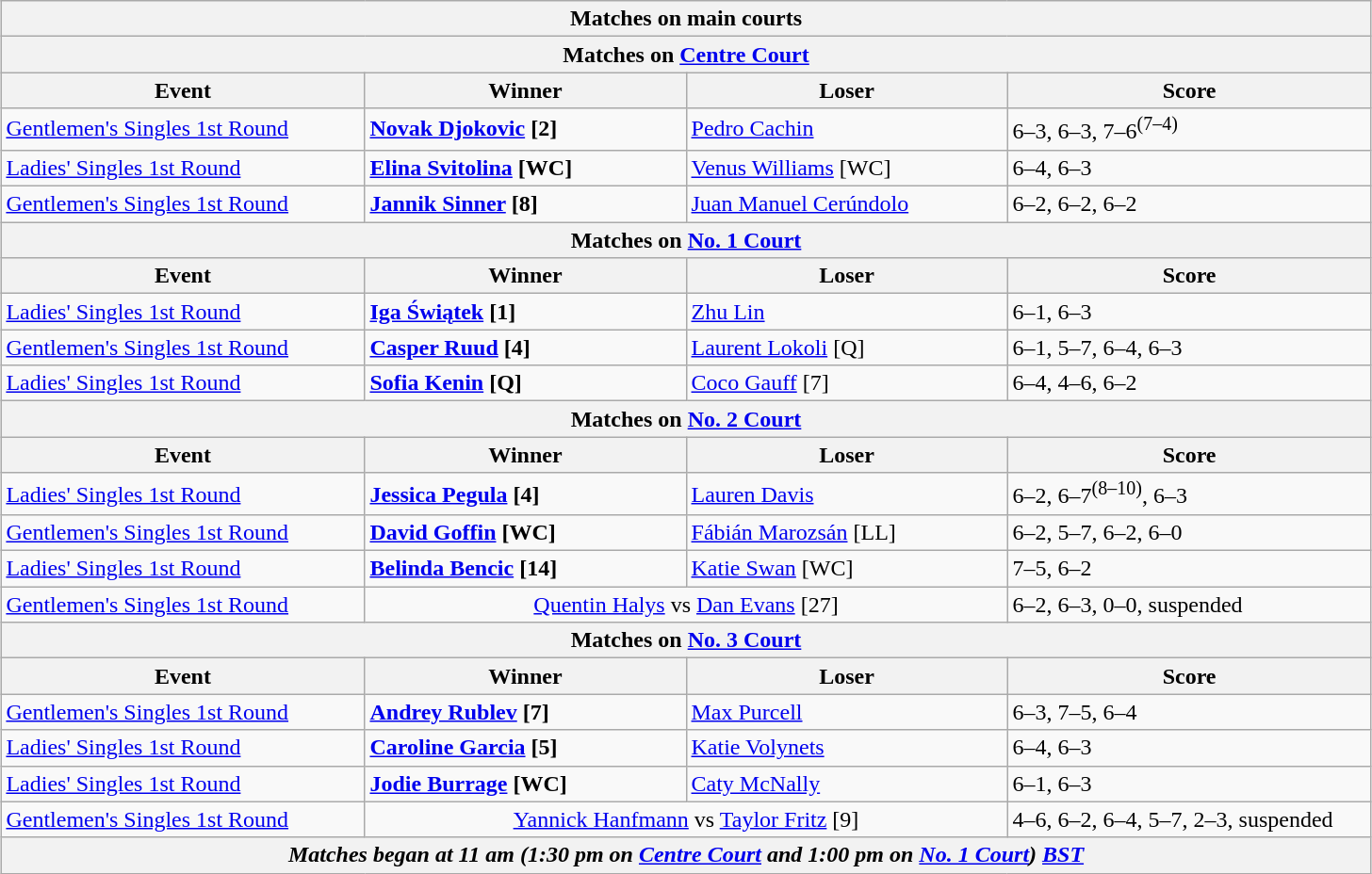<table class="wikitable collapsible uncollapsed" style="margin:auto;">
<tr>
<th colspan="4" style="white-space:nowrap;">Matches on main courts</th>
</tr>
<tr>
<th colspan="4">Matches on <a href='#'>Centre Court</a></th>
</tr>
<tr>
<th width="250">Event</th>
<th width="220">Winner</th>
<th width="220">Loser</th>
<th width="250">Score</th>
</tr>
<tr>
<td><a href='#'>Gentlemen's Singles 1st Round</a></td>
<td><strong> <a href='#'>Novak Djokovic</a> [2]</strong></td>
<td> <a href='#'>Pedro Cachin</a></td>
<td>6–3, 6–3, 7–6<sup>(7–4)</sup></td>
</tr>
<tr>
<td><a href='#'>Ladies' Singles 1st Round</a></td>
<td><strong> <a href='#'>Elina Svitolina</a> [WC]</strong></td>
<td> <a href='#'>Venus Williams</a> [WC]</td>
<td>6–4, 6–3</td>
</tr>
<tr>
<td><a href='#'>Gentlemen's Singles 1st Round</a></td>
<td><strong> <a href='#'>Jannik Sinner</a> [8]</strong></td>
<td> <a href='#'>Juan Manuel Cerúndolo</a></td>
<td>6–2, 6–2, 6–2</td>
</tr>
<tr>
<th colspan="4">Matches on <a href='#'>No. 1 Court</a></th>
</tr>
<tr>
<th width="220">Event</th>
<th width="220">Winner</th>
<th width="220">Loser</th>
<th width="250">Score</th>
</tr>
<tr>
<td><a href='#'>Ladies' Singles 1st Round</a></td>
<td><strong> <a href='#'>Iga Świątek</a> [1]</strong></td>
<td> <a href='#'>Zhu Lin</a></td>
<td>6–1, 6–3</td>
</tr>
<tr>
<td><a href='#'>Gentlemen's Singles 1st Round</a></td>
<td><strong> <a href='#'>Casper Ruud</a> [4]</strong></td>
<td> <a href='#'>Laurent Lokoli</a> [Q]</td>
<td>6–1, 5–7, 6–4, 6–3</td>
</tr>
<tr>
<td><a href='#'>Ladies' Singles 1st Round</a></td>
<td><strong> <a href='#'>Sofia Kenin</a> [Q]</strong></td>
<td> <a href='#'>Coco Gauff</a> [7]</td>
<td>6–4, 4–6, 6–2</td>
</tr>
<tr>
<th colspan="4">Matches on <a href='#'>No. 2 Court</a></th>
</tr>
<tr>
<th width="250">Event</th>
<th width="220">Winner</th>
<th width="220">Loser</th>
<th width="220">Score</th>
</tr>
<tr>
<td><a href='#'>Ladies' Singles 1st Round</a></td>
<td><strong> <a href='#'>Jessica Pegula</a> [4]</strong></td>
<td> <a href='#'>Lauren Davis</a></td>
<td>6–2, 6–7<sup>(8–10)</sup>, 6–3</td>
</tr>
<tr>
<td><a href='#'>Gentlemen's Singles 1st Round</a></td>
<td><strong> <a href='#'>David Goffin</a> [WC]</strong></td>
<td> <a href='#'>Fábián Marozsán</a> [LL]</td>
<td>6–2, 5–7, 6–2, 6–0</td>
</tr>
<tr>
<td><a href='#'>Ladies' Singles 1st Round</a></td>
<td><strong> <a href='#'>Belinda Bencic</a> [14]</strong></td>
<td> <a href='#'>Katie Swan</a> [WC]</td>
<td>7–5, 6–2</td>
</tr>
<tr>
<td><a href='#'>Gentlemen's Singles 1st Round</a></td>
<td colspan="2" align="center"> <a href='#'>Quentin Halys</a> vs  <a href='#'>Dan Evans</a> [27]</td>
<td>6–2, 6–3, 0–0, suspended</td>
</tr>
<tr>
<th colspan="4">Matches on <a href='#'>No. 3 Court</a></th>
</tr>
<tr>
<th width="250">Event</th>
<th width="220">Winner</th>
<th width="220">Loser</th>
<th width="220">Score</th>
</tr>
<tr>
<td><a href='#'>Gentlemen's Singles 1st Round</a></td>
<td><strong> <a href='#'>Andrey Rublev</a> [7]</strong></td>
<td> <a href='#'>Max Purcell</a></td>
<td>6–3, 7–5, 6–4</td>
</tr>
<tr>
<td><a href='#'>Ladies' Singles 1st Round</a></td>
<td><strong> <a href='#'>Caroline Garcia</a> [5]</strong></td>
<td> <a href='#'>Katie Volynets</a></td>
<td>6–4, 6–3</td>
</tr>
<tr>
<td><a href='#'>Ladies' Singles 1st Round</a></td>
<td><strong> <a href='#'>Jodie Burrage</a> [WC]</strong></td>
<td> <a href='#'>Caty McNally</a></td>
<td>6–1, 6–3</td>
</tr>
<tr>
<td><a href='#'>Gentlemen's Singles 1st Round</a></td>
<td colspan="2" align="center"> <a href='#'>Yannick Hanfmann</a> vs  <a href='#'>Taylor Fritz</a> [9]</td>
<td>4–6, 6–2, 6–4, 5–7, 2–3, suspended</td>
</tr>
<tr>
<th colspan=4><em>Matches began at 11 am (1:30 pm on <a href='#'>Centre Court</a> and 1:00 pm on <a href='#'>No. 1 Court</a>) <a href='#'>BST</a></em></th>
</tr>
</table>
